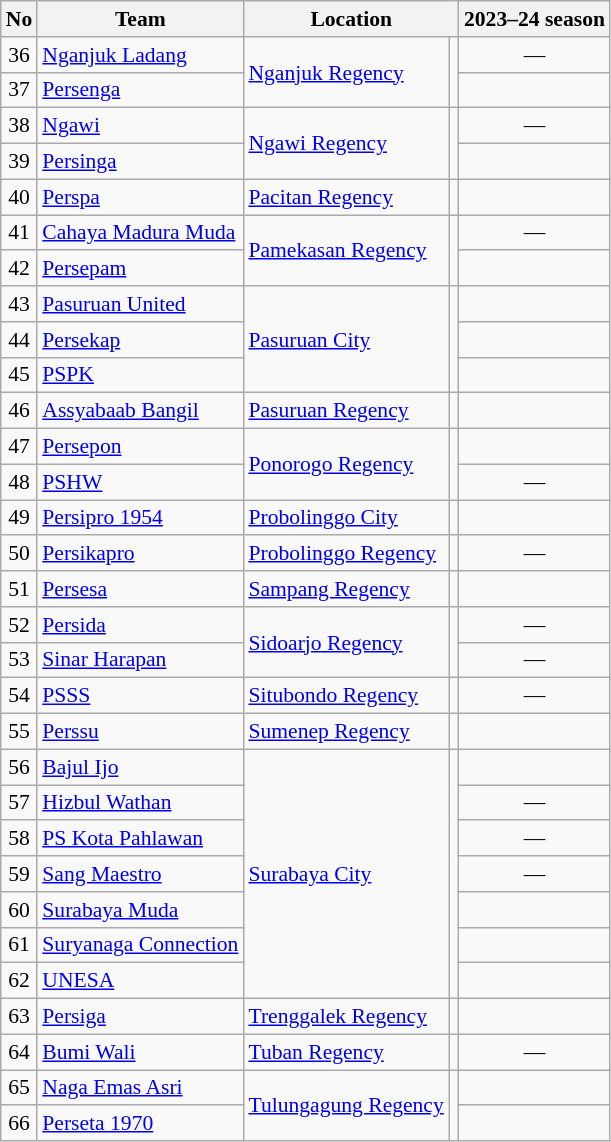<table class="wikitable sortable" style="font-size:90%;">
<tr>
<th>No</th>
<th>Team</th>
<th colspan="2">Location</th>
<th>2023–24 season</th>
</tr>
<tr>
<td align="center">36</td>
<td><a href='#'>Nganjuk Ladang</a></td>
<td rowspan="2"><a href='#'>Nganjuk Regency</a></td>
<td rowspan="2"></td>
<td align=center>—</td>
</tr>
<tr>
<td align="center">37</td>
<td><a href='#'>Persenga</a></td>
<td align=center></td>
</tr>
<tr>
<td align="center">38</td>
<td><a href='#'>Ngawi</a></td>
<td rowspan="2"><a href='#'>Ngawi Regency</a></td>
<td rowspan="2"></td>
<td align=center>—</td>
</tr>
<tr>
<td align="center">39</td>
<td><a href='#'>Persinga</a></td>
<td align=center></td>
</tr>
<tr>
<td align="center">40</td>
<td><a href='#'>Perspa</a></td>
<td><a href='#'>Pacitan  Regency</a></td>
<td></td>
<td align=center></td>
</tr>
<tr>
<td align="center">41</td>
<td><a href='#'>Cahaya Madura Muda</a></td>
<td rowspan="2"><a href='#'>Pamekasan  Regency</a></td>
<td rowspan="2"></td>
<td align=center>—</td>
</tr>
<tr>
<td align="center">42</td>
<td><a href='#'>Persepam</a></td>
<td align=center></td>
</tr>
<tr>
<td align="center">43</td>
<td><a href='#'>Pasuruan United</a></td>
<td rowspan="3"><a href='#'>Pasuruan City</a></td>
<td rowspan="3"></td>
<td align=center></td>
</tr>
<tr>
<td align="center">44</td>
<td><a href='#'>Persekap</a></td>
<td align=center></td>
</tr>
<tr>
<td align="center">45</td>
<td><a href='#'>PSPK</a></td>
<td align=center></td>
</tr>
<tr>
<td align="center">46</td>
<td><a href='#'>Assyabaab Bangil</a></td>
<td><a href='#'>Pasuruan Regency</a></td>
<td></td>
<td align=center></td>
</tr>
<tr>
<td align="center">47</td>
<td><a href='#'>Persepon</a></td>
<td rowspan="2"><a href='#'>Ponorogo Regency</a></td>
<td rowspan="2"></td>
<td align=center></td>
</tr>
<tr>
<td align="center">48</td>
<td><a href='#'>PSHW</a></td>
<td align=center>—</td>
</tr>
<tr>
<td align="center">49</td>
<td><a href='#'>Persipro 1954</a></td>
<td><a href='#'>Probolinggo City</a></td>
<td></td>
<td align=center></td>
</tr>
<tr>
<td align="center">50</td>
<td><a href='#'>Persikapro</a></td>
<td><a href='#'>Probolinggo Regency</a></td>
<td></td>
<td align=center>—</td>
</tr>
<tr>
<td align="center">51</td>
<td><a href='#'>Persesa</a></td>
<td><a href='#'>Sampang Regency</a></td>
<td></td>
<td align=center></td>
</tr>
<tr>
<td align="center">52</td>
<td><a href='#'>Persida</a></td>
<td rowspan="2"><a href='#'>Sidoarjo Regency</a></td>
<td rowspan="2"></td>
<td align=center>—</td>
</tr>
<tr>
<td align="center">53</td>
<td><a href='#'>Sinar Harapan</a></td>
<td align=center>—</td>
</tr>
<tr>
<td align="center">54</td>
<td><a href='#'>PSSS</a></td>
<td><a href='#'>Situbondo Regency</a></td>
<td></td>
<td align=center>—</td>
</tr>
<tr>
<td align="center">55</td>
<td><a href='#'>Perssu</a></td>
<td><a href='#'>Sumenep Regency</a></td>
<td></td>
<td align=center></td>
</tr>
<tr>
<td align="center">56</td>
<td><a href='#'>Bajul Ijo</a></td>
<td rowspan="7"><a href='#'>Surabaya City</a></td>
<td rowspan="7"></td>
<td align=center></td>
</tr>
<tr>
<td align="center">57</td>
<td><a href='#'>Hizbul Wathan</a></td>
<td align=center>—</td>
</tr>
<tr>
<td align="center">58</td>
<td><a href='#'>PS Kota Pahlawan</a></td>
<td align=center>—</td>
</tr>
<tr>
<td align="center">59</td>
<td><a href='#'>Sang Maestro</a></td>
<td align=center>—</td>
</tr>
<tr>
<td align="center">60</td>
<td><a href='#'>Surabaya Muda</a></td>
<td align=center></td>
</tr>
<tr>
<td align="center">61</td>
<td><a href='#'>Suryanaga Connection</a></td>
<td align=center></td>
</tr>
<tr>
<td align="center">62</td>
<td><a href='#'>UNESA</a></td>
<td align=center></td>
</tr>
<tr>
<td align="center">63</td>
<td><a href='#'>Persiga</a></td>
<td><a href='#'>Trenggalek Regency</a></td>
<td></td>
<td align=center></td>
</tr>
<tr>
<td align="center">64</td>
<td><a href='#'>Bumi Wali</a></td>
<td><a href='#'>Tuban Regency</a></td>
<td></td>
<td align=center>—</td>
</tr>
<tr>
<td align="center">65</td>
<td><a href='#'>Naga Emas Asri</a></td>
<td rowspan="2"><a href='#'>Tulungagung Regency</a></td>
<td rowspan="2"></td>
<td align=center></td>
</tr>
<tr>
<td align="center">66</td>
<td><a href='#'>Perseta 1970</a></td>
<td align=center></td>
</tr>
</table>
